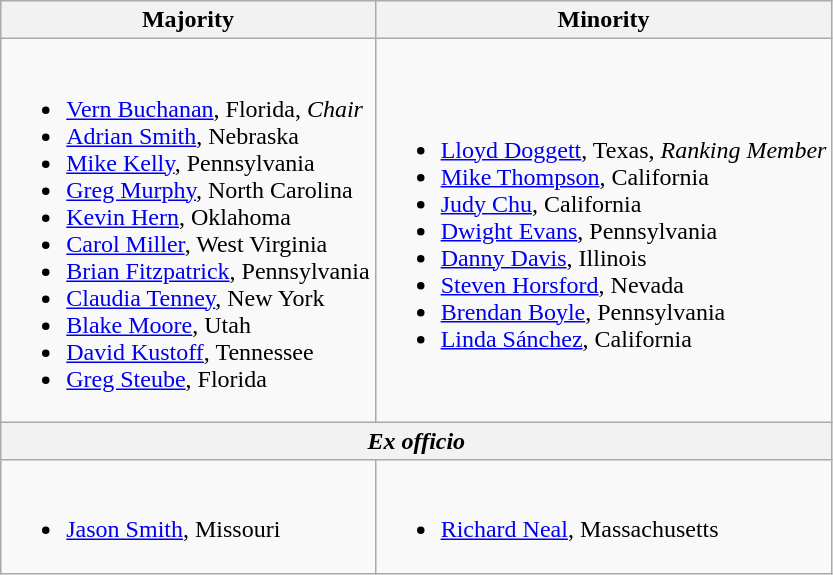<table class=wikitable>
<tr>
<th>Majority</th>
<th>Minority</th>
</tr>
<tr>
<td><br><ul><li><a href='#'>Vern Buchanan</a>, Florida, <em>Chair</em></li><li><a href='#'>Adrian Smith</a>, Nebraska</li><li><a href='#'>Mike Kelly</a>, Pennsylvania</li><li><a href='#'>Greg Murphy</a>, North Carolina</li><li><a href='#'>Kevin Hern</a>, Oklahoma</li><li><a href='#'>Carol Miller</a>, West Virginia</li><li><a href='#'>Brian Fitzpatrick</a>, Pennsylvania</li><li><a href='#'>Claudia Tenney</a>, New York</li><li><a href='#'>Blake Moore</a>, Utah</li><li><a href='#'>David Kustoff</a>, Tennessee</li><li><a href='#'>Greg Steube</a>, Florida</li></ul></td>
<td><br><ul><li><a href='#'>Lloyd Doggett</a>, Texas, <em>Ranking Member</em></li><li><a href='#'>Mike Thompson</a>, California</li><li><a href='#'>Judy Chu</a>, California</li><li><a href='#'>Dwight Evans</a>, Pennsylvania</li><li><a href='#'>Danny Davis</a>, Illinois</li><li><a href='#'>Steven Horsford</a>, Nevada</li><li><a href='#'>Brendan Boyle</a>, Pennsylvania</li><li><a href='#'>Linda Sánchez</a>, California</li></ul></td>
</tr>
<tr>
<th colspan=2><em>Ex officio</em></th>
</tr>
<tr>
<td><br><ul><li><a href='#'>Jason Smith</a>, Missouri</li></ul></td>
<td><br><ul><li><a href='#'>Richard Neal</a>, Massachusetts</li></ul></td>
</tr>
</table>
